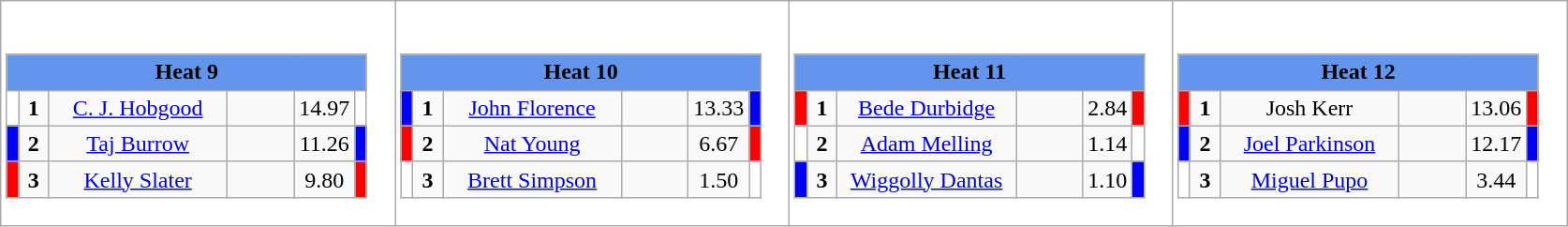<table class="wikitable" style="background:#fff;">
<tr>
<td><div><br><table class="wikitable">
<tr>
<td colspan="6"  style="text-align:center; background:#6495ed;"><strong>Heat 9</strong></td>
</tr>
<tr>
<td style="width:01px; background: #fff;"></td>
<td style="width:14px; text-align:center;"><strong>1</strong></td>
<td style="width:120px; text-align:center;"><a href='#'>C. J. Hobgood</a></td>
<td style="width:40px; text-align:center;"></td>
<td style="width:20px; text-align:center;">14.97</td>
<td style="width:01px; background: #fff;"></td>
</tr>
<tr>
<td style="width:01px; background: #00f;"></td>
<td style="width:14px; text-align:center;"><strong>2</strong></td>
<td style="width:120px; text-align:center;"><a href='#'>Taj Burrow</a></td>
<td style="width:40px; text-align:center;"></td>
<td style="width:20px; text-align:center;">11.26</td>
<td style="width:01px; background: #00f;"></td>
</tr>
<tr>
<td style="width:01px; background: #f00;"></td>
<td style="width:14px; text-align:center;"><strong>3</strong></td>
<td style="width:120px; text-align:center;"><a href='#'>Kelly Slater</a></td>
<td style="width:40px; text-align:center;"></td>
<td style="width:20px; text-align:center;">9.80</td>
<td style="width:01px; background: #f00;"></td>
</tr>
</table>
</div></td>
<td><div><br><table class="wikitable">
<tr>
<td colspan="6"  style="text-align:center; background:#6495ed;"><strong>Heat 10</strong></td>
</tr>
<tr>
<td style="width:01px; background: #00f;"></td>
<td style="width:14px; text-align:center;"><strong>1</strong></td>
<td style="width:120px; text-align:center;"><a href='#'>John Florence</a></td>
<td style="width:40px; text-align:center;"></td>
<td style="width:20px; text-align:center;">13.33</td>
<td style="width:01px; background: #00f;"></td>
</tr>
<tr>
<td style="width:01px; background: #f00;"></td>
<td style="width:14px; text-align:center;"><strong>2</strong></td>
<td style="width:120px; text-align:center;"><a href='#'>Nat Young</a></td>
<td style="width:40px; text-align:center;"></td>
<td style="width:20px; text-align:center;">6.67</td>
<td style="width:01px; background: #f00;"></td>
</tr>
<tr>
<td style="width:01px; background: #fff;"></td>
<td style="width:14px; text-align:center;"><strong>3</strong></td>
<td style="width:120px; text-align:center;"><a href='#'>Brett Simpson</a></td>
<td style="width:40px; text-align:center;"></td>
<td style="width:20px; text-align:center;">1.50</td>
<td style="width:01px; background: #fff;"></td>
</tr>
</table>
</div></td>
<td><div><br><table class="wikitable">
<tr>
<td colspan="6"  style="text-align:center; background:#6495ed;"><strong>Heat 11</strong></td>
</tr>
<tr>
<td style="width:01px; background: #f00;"></td>
<td style="width:14px; text-align:center;"><strong>1</strong></td>
<td style="width:120px; text-align:center;"><a href='#'>Bede Durbidge</a></td>
<td style="width:40px; text-align:center;"></td>
<td style="width:20px; text-align:center;">2.84</td>
<td style="width:01px; background: #f00;"></td>
</tr>
<tr>
<td style="width:01px; background: #fff;"></td>
<td style="width:14px; text-align:center;"><strong>2</strong></td>
<td style="width:120px; text-align:center;"><a href='#'>Adam Melling</a></td>
<td style="width:40px; text-align:center;"></td>
<td style="width:20px; text-align:center;">1.14</td>
<td style="width:01px; background: #fff;"></td>
</tr>
<tr>
<td style="width:01px; background: #00f;"></td>
<td style="width:14px; text-align:center;"><strong>3</strong></td>
<td style="width:120px; text-align:center;"><a href='#'>Wiggolly Dantas</a></td>
<td style="width:40px; text-align:center;"></td>
<td style="width:20px; text-align:center;">1.10</td>
<td style="width:01px; background: #00f;"></td>
</tr>
</table>
</div></td>
<td><div><br><table class="wikitable">
<tr>
<td colspan="6"  style="text-align:center; background:#6495ed;"><strong>Heat 12</strong></td>
</tr>
<tr>
<td style="width:01px; background: #f00;"></td>
<td style="width:14px; text-align:center;"><strong>1</strong></td>
<td style="width:120px; text-align:center;">Josh Kerr</td>
<td style="width:40px; text-align:center;"></td>
<td style="width:20px; text-align:center;">13.06</td>
<td style="width:01px; background: #f00;"></td>
</tr>
<tr>
<td style="width:01px; background: #00f;"></td>
<td style="width:14px; text-align:center;"><strong>2</strong></td>
<td style="width:120px; text-align:center;"><a href='#'>Joel Parkinson</a></td>
<td style="width:40px; text-align:center;"></td>
<td style="width:20px; text-align:center;">12.17</td>
<td style="width:01px; background: #00f;"></td>
</tr>
<tr>
<td style="width:01px; background: #fff;"></td>
<td style="width:14px; text-align:center;"><strong>3</strong></td>
<td style="width:120px; text-align:center;"><a href='#'>Miguel Pupo</a></td>
<td style="width:40px; text-align:center;"></td>
<td style="width:20px; text-align:center;">3.44</td>
<td style="width:01px; background: #fff;"></td>
</tr>
</table>
</div></td>
</tr>
</table>
